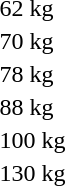<table>
<tr>
<td>62 kg</td>
<td></td>
<td></td>
<td></td>
</tr>
<tr>
<td rowspan=2>70 kg</td>
<td rowspan=2></td>
<td rowspan=2></td>
<td></td>
</tr>
<tr>
<td></td>
</tr>
<tr>
<td rowspan=2>78 kg</td>
<td rowspan=2></td>
<td rowspan=2></td>
<td></td>
</tr>
<tr>
<td></td>
</tr>
<tr>
<td rowspan=2>88 kg</td>
<td rowspan=2></td>
<td rowspan=2></td>
<td></td>
</tr>
<tr>
<td></td>
</tr>
<tr>
<td rowspan=2>100 kg</td>
<td rowspan=2></td>
<td rowspan=2></td>
<td></td>
</tr>
<tr>
<td></td>
</tr>
<tr>
<td rowspan=2>130 kg</td>
<td rowspan=2></td>
<td rowspan=2></td>
<td></td>
</tr>
<tr>
<td></td>
</tr>
</table>
